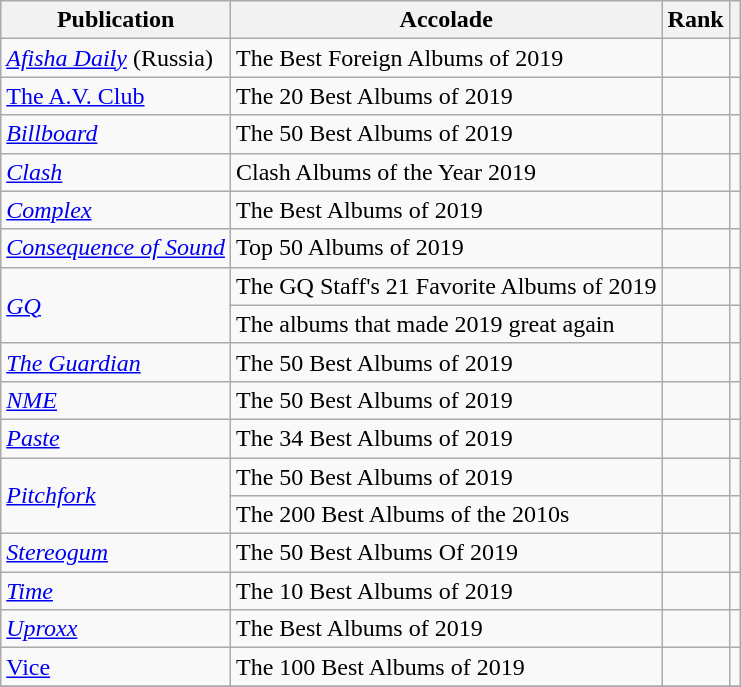<table class="sortable wikitable">
<tr>
<th>Publication</th>
<th>Accolade</th>
<th>Rank</th>
<th class="unsortable"></th>
</tr>
<tr>
<td><em><a href='#'>Afisha Daily</a></em> (Russia)</td>
<td>The Best Foreign Albums of 2019</td>
<td></td>
<td></td>
</tr>
<tr>
<td><a href='#'>The A.V. Club</a></td>
<td>The 20 Best Albums of 2019</td>
<td></td>
<td></td>
</tr>
<tr>
<td><em><a href='#'>Billboard</a></em></td>
<td>The 50 Best Albums of 2019</td>
<td></td>
<td></td>
</tr>
<tr>
<td><em><a href='#'>Clash</a></em></td>
<td>Clash Albums of the Year 2019</td>
<td></td>
<td></td>
</tr>
<tr>
<td><em><a href='#'>Complex</a></em></td>
<td>The Best Albums of 2019</td>
<td></td>
<td></td>
</tr>
<tr>
<td><em><a href='#'>Consequence of Sound</a></em></td>
<td>Top 50 Albums of 2019</td>
<td></td>
<td></td>
</tr>
<tr>
<td rowspan="2"><em><a href='#'>GQ</a></em></td>
<td>The GQ Staff's 21 Favorite Albums of 2019</td>
<td></td>
<td></td>
</tr>
<tr>
<td>The albums that made 2019 great again</td>
<td></td>
<td></td>
</tr>
<tr>
<td><em><a href='#'>The Guardian</a></em></td>
<td>The 50 Best Albums of 2019</td>
<td></td>
<td></td>
</tr>
<tr>
<td><em><a href='#'>NME</a></em></td>
<td>The 50 Best Albums of 2019</td>
<td></td>
<td></td>
</tr>
<tr>
<td><em><a href='#'>Paste</a></em></td>
<td>The 34 Best Albums of 2019</td>
<td></td>
<td></td>
</tr>
<tr>
<td rowspan="2"><em><a href='#'>Pitchfork</a></em></td>
<td>The 50 Best Albums of 2019</td>
<td></td>
<td></td>
</tr>
<tr>
<td>The 200 Best Albums of the 2010s</td>
<td></td>
<td></td>
</tr>
<tr>
<td><em><a href='#'>Stereogum</a></em></td>
<td>The 50 Best Albums Of 2019</td>
<td></td>
<td></td>
</tr>
<tr>
<td><em><a href='#'>Time</a></em></td>
<td>The 10 Best Albums of 2019</td>
<td></td>
<td></td>
</tr>
<tr>
<td><em><a href='#'>Uproxx</a></em></td>
<td>The Best Albums of 2019</td>
<td></td>
<td></td>
</tr>
<tr>
<td><a href='#'>Vice</a></td>
<td>The 100 Best Albums of 2019</td>
<td></td>
<td></td>
</tr>
<tr>
</tr>
</table>
